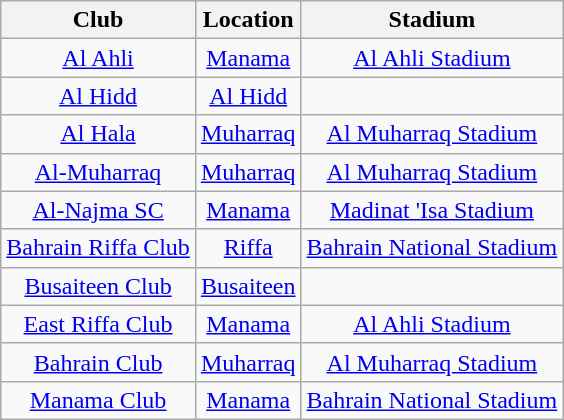<table class="wikitable sortable" style="text-align: center;">
<tr>
<th>Club</th>
<th>Location</th>
<th>Stadium</th>
</tr>
<tr>
<td><a href='#'>Al Ahli</a></td>
<td><a href='#'>Manama</a></td>
<td><a href='#'>Al Ahli Stadium</a></td>
</tr>
<tr>
<td><a href='#'>Al Hidd</a></td>
<td><a href='#'>Al Hidd</a></td>
<td></td>
</tr>
<tr>
<td><a href='#'>Al Hala</a></td>
<td><a href='#'>Muharraq</a></td>
<td><a href='#'>Al Muharraq Stadium</a></td>
</tr>
<tr>
<td><a href='#'>Al-Muharraq</a></td>
<td><a href='#'>Muharraq</a></td>
<td><a href='#'>Al Muharraq Stadium</a></td>
</tr>
<tr>
<td><a href='#'>Al-Najma SC</a></td>
<td><a href='#'>Manama</a></td>
<td><a href='#'>Madinat 'Isa Stadium</a></td>
</tr>
<tr>
<td><a href='#'>Bahrain Riffa Club</a></td>
<td><a href='#'>Riffa</a></td>
<td><a href='#'>Bahrain National Stadium</a></td>
</tr>
<tr>
<td><a href='#'>Busaiteen Club</a></td>
<td><a href='#'>Busaiteen</a></td>
<td></td>
</tr>
<tr>
<td><a href='#'>East Riffa Club</a></td>
<td><a href='#'>Manama</a></td>
<td><a href='#'>Al Ahli Stadium</a></td>
</tr>
<tr>
<td><a href='#'>Bahrain Club</a></td>
<td><a href='#'>Muharraq</a></td>
<td><a href='#'>Al Muharraq Stadium</a></td>
</tr>
<tr>
<td><a href='#'>Manama Club</a></td>
<td><a href='#'>Manama</a></td>
<td><a href='#'>Bahrain National Stadium</a></td>
</tr>
</table>
